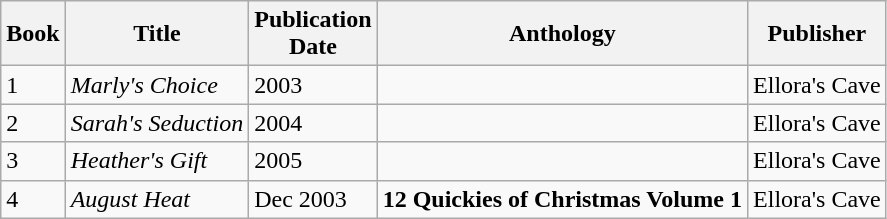<table class="wikitable">
<tr>
<th>Book<br></th>
<th>Title</th>
<th>Publication<br>Date</th>
<th>Anthology</th>
<th>Publisher</th>
</tr>
<tr>
<td>1</td>
<td><em>Marly's Choice</em></td>
<td>2003</td>
<td></td>
<td>Ellora's Cave</td>
</tr>
<tr>
<td>2</td>
<td><em>Sarah's Seduction</em></td>
<td>2004</td>
<td></td>
<td>Ellora's Cave</td>
</tr>
<tr>
<td>3</td>
<td><em>Heather's Gift</em></td>
<td>2005</td>
<td></td>
<td>Ellora's Cave</td>
</tr>
<tr>
<td>4</td>
<td><em>August Heat</em></td>
<td>Dec 2003</td>
<td><strong>12 Quickies of Christmas Volume 1</strong></td>
<td>Ellora's Cave</td>
</tr>
</table>
